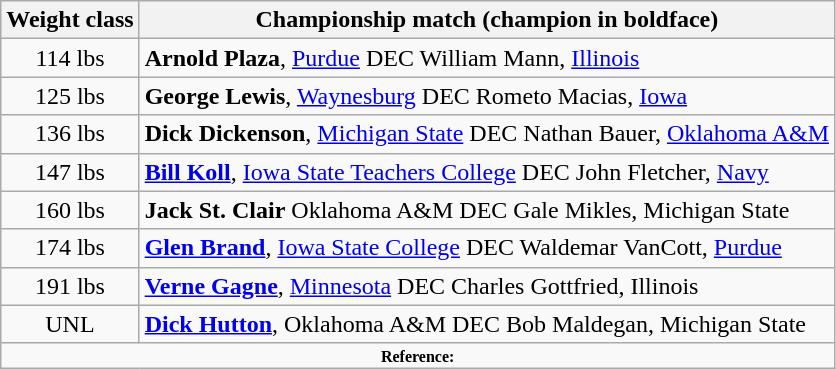<table class="wikitable" style="text-align:center">
<tr>
<th>Weight class</th>
<th>Championship match (champion in boldface)</th>
</tr>
<tr>
<td>114 lbs</td>
<td align=left><strong>Arnold Plaza</strong>, <a href='#'>Purdue</a> DEC William Mann, <a href='#'>Illinois</a></td>
</tr>
<tr>
<td>125 lbs</td>
<td align=left><strong>George Lewis</strong>, <a href='#'>Waynesburg</a> DEC Rometo Macias, <a href='#'>Iowa</a></td>
</tr>
<tr>
<td>136 lbs</td>
<td align=left><strong>Dick Dickenson</strong>, <a href='#'>Michigan State</a> DEC Nathan Bauer, <a href='#'>Oklahoma A&M</a></td>
</tr>
<tr>
<td>147 lbs</td>
<td align=left><strong><a href='#'>Bill Koll</a></strong>, <a href='#'>Iowa State Teachers College</a> DEC John Fletcher, <a href='#'>Navy</a></td>
</tr>
<tr>
<td>160 lbs</td>
<td align=left><strong>Jack St. Clair</strong> Oklahoma A&M DEC Gale Mikles, Michigan State</td>
</tr>
<tr>
<td>174 lbs</td>
<td align=left><strong><a href='#'>Glen Brand</a></strong>, <a href='#'>Iowa State College</a> DEC Waldemar VanCott, <a href='#'>Purdue</a></td>
</tr>
<tr>
<td>191 lbs</td>
<td align=left><strong><a href='#'>Verne Gagne</a></strong>, <a href='#'>Minnesota</a> DEC Charles Gottfried, Illinois</td>
</tr>
<tr>
<td>UNL</td>
<td align="left"><strong><a href='#'>Dick Hutton</a></strong>, Oklahoma A&M DEC Bob Maldegan, Michigan State</td>
</tr>
<tr>
<td colspan="2"  style="font-size:8pt; text-align:center;"><strong>Reference:</strong></td>
</tr>
</table>
